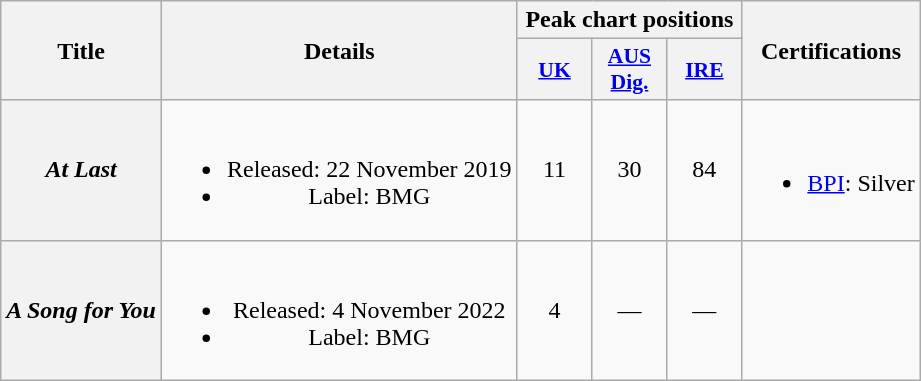<table class="wikitable plainrowheaders" style="text-align:center">
<tr>
<th scope="col" rowspan="2">Title</th>
<th scope="col" rowspan="2">Details</th>
<th scope="col" colspan="3">Peak chart positions</th>
<th scope="col" rowspan="2">Certifications</th>
</tr>
<tr>
<th scope="col" style="width:3em;font-size:90%;"><a href='#'>UK</a><br></th>
<th scope="col" style="width:3em;font-size:90%;"><a href='#'>AUS<br>Dig.</a><br></th>
<th scope="col" style="width:3em;font-size:90%;"><a href='#'>IRE</a><br></th>
</tr>
<tr>
<th scope="row"><em>At Last</em></th>
<td><br><ul><li>Released: 22 November 2019</li><li>Label: BMG</li></ul></td>
<td>11</td>
<td>30</td>
<td>84</td>
<td><br><ul><li><a href='#'>BPI</a>: Silver</li></ul></td>
</tr>
<tr>
<th scope="row"><em>A Song for You</em></th>
<td><br><ul><li>Released: 4 November 2022</li><li>Label: BMG</li></ul></td>
<td>4</td>
<td>—</td>
<td>—</td>
<td></td>
</tr>
</table>
